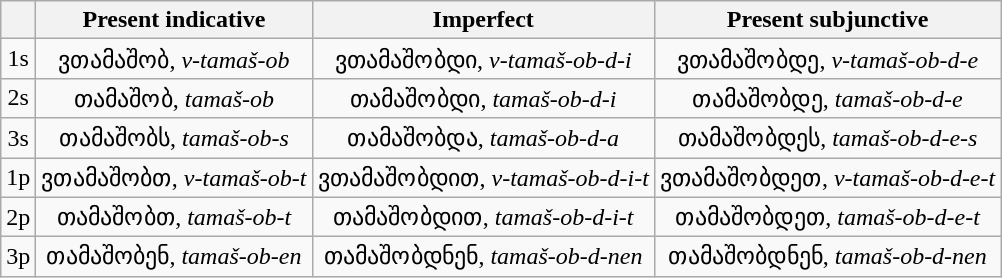<table class="wikitable" style="text-align:center;">
<tr>
<th> </th>
<th>Present indicative</th>
<th>Imperfect</th>
<th>Present subjunctive</th>
</tr>
<tr>
<td>1s</td>
<td>ვთამაშობ, <em>v-tamaš-ob</em></td>
<td>ვთამაშობდი, <em>v-tamaš-ob-d-i</em></td>
<td>ვთამაშობდე, <em>v-tamaš-ob-d-e</em></td>
</tr>
<tr>
<td>2s</td>
<td>თამაშობ, <em>tamaš-ob</em></td>
<td>თამაშობდი, <em>tamaš-ob-d-i</em></td>
<td>თამაშობდე, <em>tamaš-ob-d-e</em></td>
</tr>
<tr>
<td>3s</td>
<td>თამაშობს, <em>tamaš-ob-s</em></td>
<td>თამაშობდა, <em>tamaš-ob-d-a</em></td>
<td>თამაშობდეს, <em>tamaš-ob-d-e-s</em></td>
</tr>
<tr>
<td>1p</td>
<td>ვთამაშობთ, <em>v-tamaš-ob-t</em></td>
<td>ვთამაშობდით, <em>v-tamaš-ob-d-i-t</em></td>
<td>ვთამაშობდეთ, <em>v-tamaš-ob-d-e-t</em></td>
</tr>
<tr>
<td>2p</td>
<td>თამაშობთ, <em>tamaš-ob-t</em></td>
<td>თამაშობდით, <em>tamaš-ob-d-i-t</em></td>
<td>თამაშობდეთ, <em>tamaš-ob-d-e-t</em></td>
</tr>
<tr>
<td>3p</td>
<td>თამაშობენ, <em>tamaš-ob-en</em></td>
<td>თამაშობდნენ, <em>tamaš-ob-d-nen</em></td>
<td>თამაშობდნენ, <em>tamaš-ob-d-nen</em></td>
</tr>
</table>
